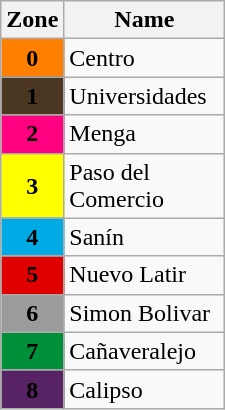<table class="wikitable">
<tr>
<th style=width:30px; bold">Zone</th>
<th style=width:100px; bold">Name</th>
</tr>
<tr>
<th style="background:#FF7F00; color:black;">0</th>
<td>Centro</td>
</tr>
<tr>
<th style="background:#4B3621; color:black;">1</th>
<td>Universidades</td>
</tr>
<tr>
<th style="background:#FF0080; color:black;">2</th>
<td>Menga</td>
</tr>
<tr>
<th style="background:#FFFF00; color:black;">3</th>
<td>Paso del Comercio</td>
</tr>
<tr>
<th style="background:#00AAE4; color:black;">4</th>
<td>Sanín</td>
</tr>
<tr>
<th style="background:#E00000; color:black;">5</th>
<td>Nuevo Latir</td>
</tr>
<tr>
<th style="background:#9B9B9B; color:black;">6</th>
<td>Simon Bolivar</td>
</tr>
<tr>
<th style="background:#008F39; color:black;">7</th>
<td>Cañaveralejo</td>
</tr>
<tr>
<th style="background:#572364; color:black;">8</th>
<td>Calipso</td>
</tr>
</table>
